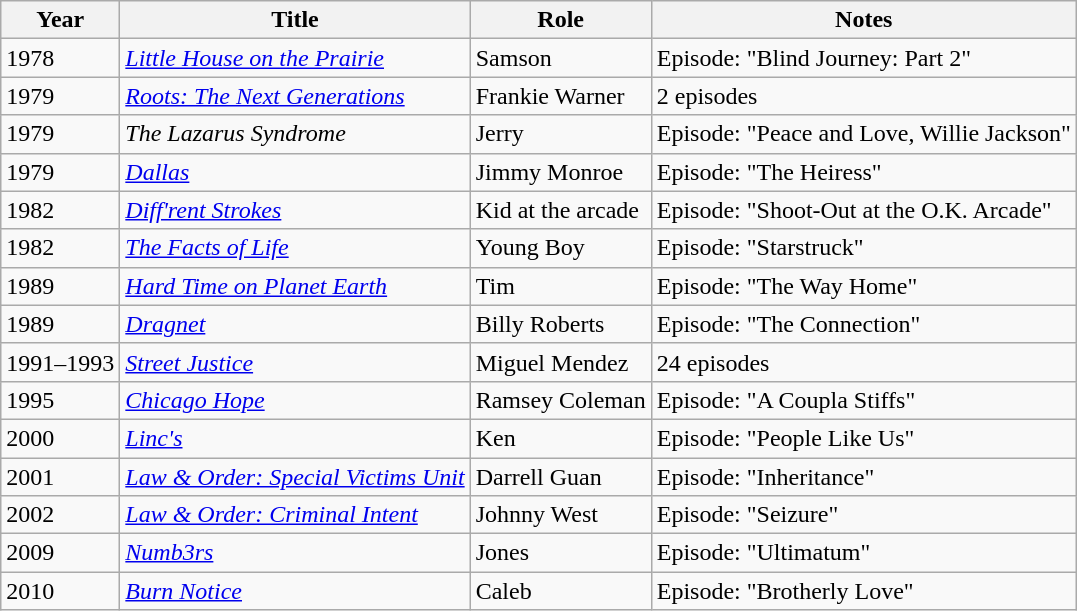<table class="wikitable sortable">
<tr>
<th>Year</th>
<th>Title</th>
<th>Role</th>
<th>Notes</th>
</tr>
<tr>
<td>1978</td>
<td><em><a href='#'>Little House on the Prairie</a></em></td>
<td>Samson</td>
<td>Episode: "Blind Journey: Part 2"</td>
</tr>
<tr>
<td>1979</td>
<td><em><a href='#'>Roots: The Next Generations</a></em></td>
<td>Frankie Warner</td>
<td>2 episodes</td>
</tr>
<tr>
<td>1979</td>
<td><em>The Lazarus Syndrome</em></td>
<td>Jerry</td>
<td>Episode: "Peace and Love, Willie Jackson"</td>
</tr>
<tr>
<td>1979</td>
<td><em><a href='#'>Dallas</a></em></td>
<td>Jimmy Monroe</td>
<td>Episode: "The Heiress"</td>
</tr>
<tr>
<td>1982</td>
<td><em><a href='#'>Diff'rent Strokes</a></em></td>
<td>Kid at the arcade</td>
<td>Episode: "Shoot-Out at the O.K. Arcade"</td>
</tr>
<tr>
<td>1982</td>
<td><em><a href='#'>The Facts of Life</a></em></td>
<td>Young Boy</td>
<td>Episode: "Starstruck"</td>
</tr>
<tr>
<td>1989</td>
<td><em><a href='#'>Hard Time on Planet Earth</a></em></td>
<td>Tim</td>
<td>Episode: "The Way Home"</td>
</tr>
<tr>
<td>1989</td>
<td><em><a href='#'>Dragnet</a></em></td>
<td>Billy Roberts</td>
<td>Episode: "The Connection"</td>
</tr>
<tr>
<td>1991–1993</td>
<td><em><a href='#'>Street Justice</a></em></td>
<td>Miguel Mendez</td>
<td>24 episodes</td>
</tr>
<tr>
<td>1995</td>
<td><em><a href='#'>Chicago Hope</a></em></td>
<td>Ramsey Coleman</td>
<td>Episode: "A Coupla Stiffs"</td>
</tr>
<tr>
<td>2000</td>
<td><em><a href='#'>Linc's</a></em></td>
<td>Ken</td>
<td>Episode: "People Like Us"</td>
</tr>
<tr>
<td>2001</td>
<td><em><a href='#'>Law & Order: Special Victims Unit</a></em></td>
<td>Darrell Guan</td>
<td>Episode: "Inheritance"</td>
</tr>
<tr>
<td>2002</td>
<td><em><a href='#'>Law & Order: Criminal Intent</a></em></td>
<td>Johnny West</td>
<td>Episode: "Seizure"</td>
</tr>
<tr>
<td>2009</td>
<td><em><a href='#'>Numb3rs</a></em></td>
<td>Jones</td>
<td>Episode: "Ultimatum"</td>
</tr>
<tr>
<td>2010</td>
<td><em><a href='#'>Burn Notice</a></em></td>
<td>Caleb</td>
<td>Episode: "Brotherly Love"</td>
</tr>
</table>
